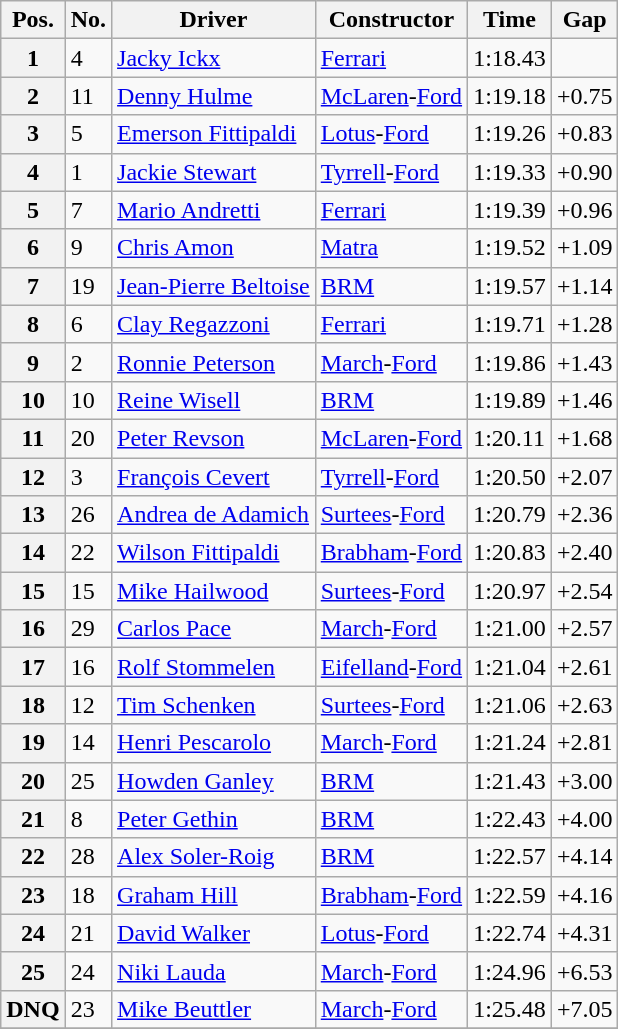<table class="wikitable sortable">
<tr>
<th>Pos.</th>
<th>No.</th>
<th>Driver</th>
<th>Constructor</th>
<th>Time</th>
<th>Gap</th>
</tr>
<tr>
<th>1</th>
<td>4</td>
<td> <a href='#'>Jacky Ickx</a></td>
<td><a href='#'>Ferrari</a></td>
<td>1:18.43</td>
<td></td>
</tr>
<tr>
<th>2</th>
<td>11</td>
<td> <a href='#'>Denny Hulme</a></td>
<td><a href='#'>McLaren</a>-<a href='#'>Ford</a></td>
<td>1:19.18</td>
<td>+0.75</td>
</tr>
<tr>
<th>3</th>
<td>5</td>
<td> <a href='#'>Emerson Fittipaldi</a></td>
<td><a href='#'>Lotus</a>-<a href='#'>Ford</a></td>
<td>1:19.26</td>
<td>+0.83</td>
</tr>
<tr>
<th>4</th>
<td>1</td>
<td> <a href='#'>Jackie Stewart</a></td>
<td><a href='#'>Tyrrell</a>-<a href='#'>Ford</a></td>
<td>1:19.33</td>
<td>+0.90</td>
</tr>
<tr>
<th>5</th>
<td>7</td>
<td> <a href='#'>Mario Andretti</a></td>
<td><a href='#'>Ferrari</a></td>
<td>1:19.39</td>
<td>+0.96</td>
</tr>
<tr>
<th>6</th>
<td>9</td>
<td> <a href='#'>Chris Amon</a></td>
<td><a href='#'>Matra</a></td>
<td>1:19.52</td>
<td>+1.09</td>
</tr>
<tr>
<th>7</th>
<td>19</td>
<td> <a href='#'>Jean-Pierre Beltoise</a></td>
<td><a href='#'>BRM</a></td>
<td>1:19.57</td>
<td>+1.14</td>
</tr>
<tr>
<th>8</th>
<td>6</td>
<td> <a href='#'>Clay Regazzoni</a></td>
<td><a href='#'>Ferrari</a></td>
<td>1:19.71</td>
<td>+1.28</td>
</tr>
<tr>
<th>9</th>
<td>2</td>
<td> <a href='#'>Ronnie Peterson</a></td>
<td><a href='#'>March</a>-<a href='#'>Ford</a></td>
<td>1:19.86</td>
<td>+1.43</td>
</tr>
<tr>
<th>10</th>
<td>10</td>
<td> <a href='#'>Reine Wisell</a></td>
<td><a href='#'>BRM</a></td>
<td>1:19.89</td>
<td>+1.46</td>
</tr>
<tr>
<th>11</th>
<td>20</td>
<td> <a href='#'>Peter Revson</a></td>
<td><a href='#'>McLaren</a>-<a href='#'>Ford</a></td>
<td>1:20.11</td>
<td>+1.68</td>
</tr>
<tr>
<th>12</th>
<td>3</td>
<td> <a href='#'>François Cevert</a></td>
<td><a href='#'>Tyrrell</a>-<a href='#'>Ford</a></td>
<td>1:20.50</td>
<td>+2.07</td>
</tr>
<tr>
<th>13</th>
<td>26</td>
<td> <a href='#'>Andrea de Adamich</a></td>
<td><a href='#'>Surtees</a>-<a href='#'>Ford</a></td>
<td>1:20.79</td>
<td>+2.36</td>
</tr>
<tr>
<th>14</th>
<td>22</td>
<td> <a href='#'>Wilson Fittipaldi</a></td>
<td><a href='#'>Brabham</a>-<a href='#'>Ford</a></td>
<td>1:20.83</td>
<td>+2.40</td>
</tr>
<tr>
<th>15</th>
<td>15</td>
<td> <a href='#'>Mike Hailwood</a></td>
<td><a href='#'>Surtees</a>-<a href='#'>Ford</a></td>
<td>1:20.97</td>
<td>+2.54</td>
</tr>
<tr>
<th>16</th>
<td>29</td>
<td> <a href='#'>Carlos Pace</a></td>
<td><a href='#'>March</a>-<a href='#'>Ford</a></td>
<td>1:21.00</td>
<td>+2.57</td>
</tr>
<tr>
<th>17</th>
<td>16</td>
<td> <a href='#'>Rolf Stommelen</a></td>
<td><a href='#'>Eifelland</a>-<a href='#'>Ford</a></td>
<td>1:21.04</td>
<td>+2.61</td>
</tr>
<tr>
<th>18</th>
<td>12</td>
<td> <a href='#'>Tim Schenken</a></td>
<td><a href='#'>Surtees</a>-<a href='#'>Ford</a></td>
<td>1:21.06</td>
<td>+2.63</td>
</tr>
<tr>
<th>19</th>
<td>14</td>
<td> <a href='#'>Henri Pescarolo</a></td>
<td><a href='#'>March</a>-<a href='#'>Ford</a></td>
<td>1:21.24</td>
<td>+2.81</td>
</tr>
<tr>
<th>20</th>
<td>25</td>
<td> <a href='#'>Howden Ganley</a></td>
<td><a href='#'>BRM</a></td>
<td>1:21.43</td>
<td>+3.00</td>
</tr>
<tr>
<th>21</th>
<td>8</td>
<td> <a href='#'>Peter Gethin</a></td>
<td><a href='#'>BRM</a></td>
<td>1:22.43</td>
<td>+4.00</td>
</tr>
<tr>
<th>22</th>
<td>28</td>
<td> <a href='#'>Alex Soler-Roig</a></td>
<td><a href='#'>BRM</a></td>
<td>1:22.57</td>
<td>+4.14</td>
</tr>
<tr>
<th>23</th>
<td>18</td>
<td> <a href='#'>Graham Hill</a></td>
<td><a href='#'>Brabham</a>-<a href='#'>Ford</a></td>
<td>1:22.59</td>
<td>+4.16</td>
</tr>
<tr>
<th>24</th>
<td>21</td>
<td> <a href='#'>David Walker</a></td>
<td><a href='#'>Lotus</a>-<a href='#'>Ford</a></td>
<td>1:22.74</td>
<td>+4.31</td>
</tr>
<tr>
<th>25</th>
<td>24</td>
<td> <a href='#'>Niki Lauda</a></td>
<td><a href='#'>March</a>-<a href='#'>Ford</a></td>
<td>1:24.96</td>
<td>+6.53</td>
</tr>
<tr>
<th>DNQ</th>
<td>23</td>
<td> <a href='#'>Mike Beuttler</a></td>
<td><a href='#'>March</a>-<a href='#'>Ford</a></td>
<td>1:25.48</td>
<td>+7.05</td>
</tr>
<tr>
</tr>
</table>
